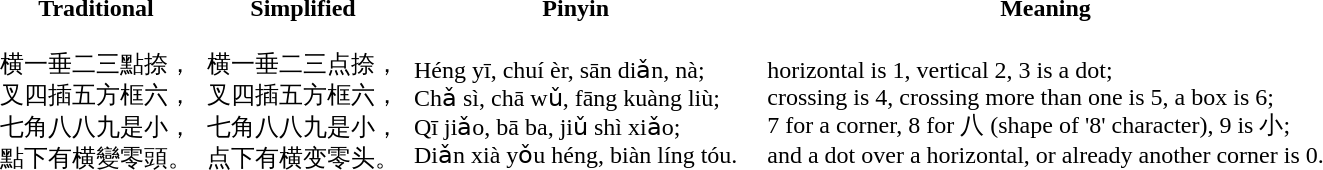<table border="0" cellspacing="0" cellpadding="0" style="margin:0.5em;margin-left:2em">
<tr>
<th>Traditional</th>
<td rowspan="2" width="10"> </td>
<th>Simplified</th>
<td rowspan="2" width="10"> </td>
<th>Pinyin</th>
<td rowspan="2" width="20"> </td>
<th>Meaning</th>
</tr>
<tr>
<td><br>横一垂二三點捺，<br>
叉四插五方框六，<br>
七角八八九是小，<br>
點下有横變零頭。</td>
<td><br>横一垂二三点捺，<br>
叉四插五方框六，<br>
七角八八九是小，<br>
点下有横变零头。</td>
<td><br>Héng yī, chuí èr, sān diǎn, nà;<br>
Chǎ sì, chā wǔ, fāng kuàng liù;<br>
Qī jiǎo, bā ba, jiǔ shì xiǎo;<br>
Diǎn xià yǒu héng, biàn líng tóu.</td>
<td><br>horizontal is 1, vertical 2, 3 is a dot;<br>
crossing is 4, crossing more than one is 5, a box is 6;<br>
7 for a corner, 8 for 八 (shape of '8' character), 9 is 小;<br>
and a dot over a horizontal, or already another corner is 0.</td>
</tr>
</table>
